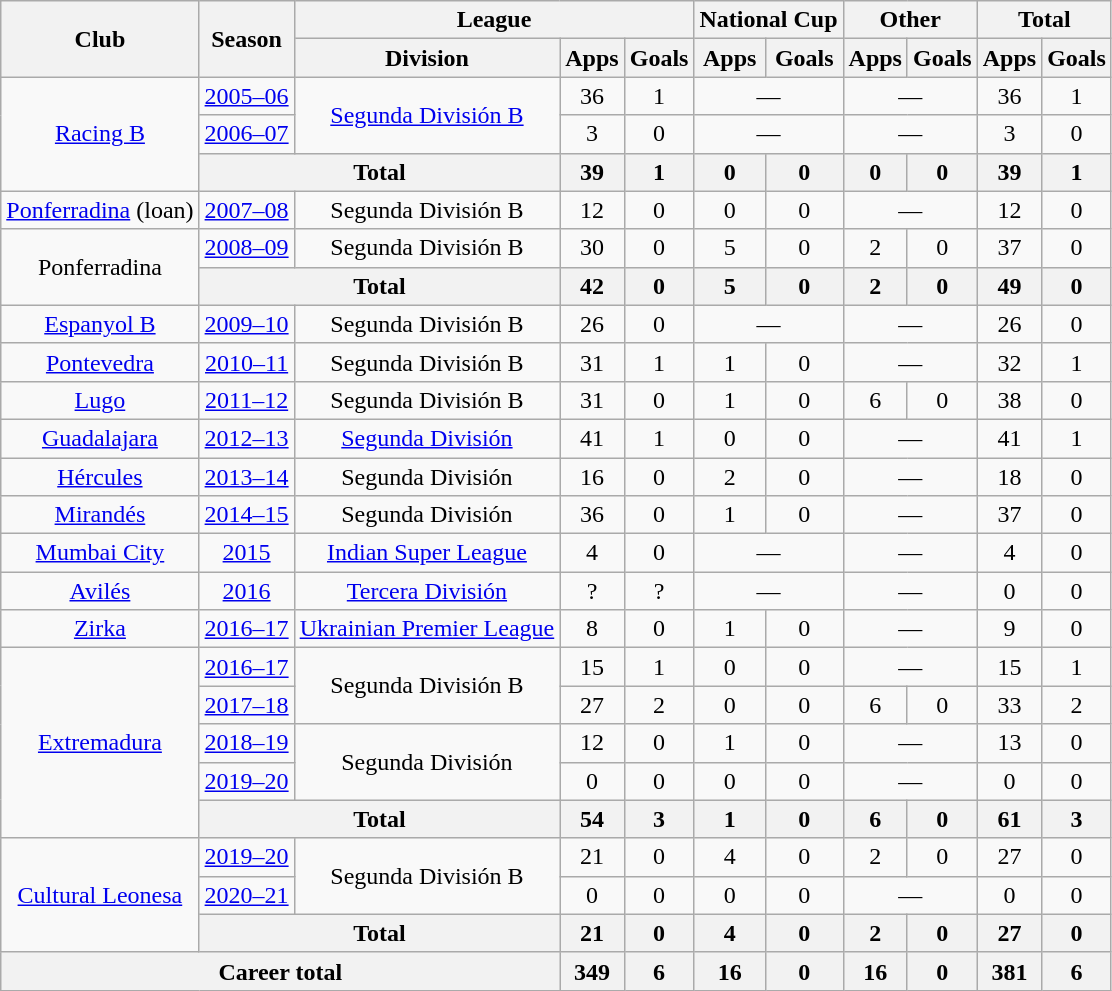<table class="wikitable" style="text-align:center">
<tr>
<th rowspan="2">Club</th>
<th rowspan="2">Season</th>
<th colspan="3">League</th>
<th colspan="2">National Cup</th>
<th colspan="2">Other</th>
<th colspan="2">Total</th>
</tr>
<tr>
<th>Division</th>
<th>Apps</th>
<th>Goals</th>
<th>Apps</th>
<th>Goals</th>
<th>Apps</th>
<th>Goals</th>
<th>Apps</th>
<th>Goals</th>
</tr>
<tr>
<td rowspan="3"><a href='#'>Racing B</a></td>
<td><a href='#'>2005–06</a></td>
<td rowspan="2"><a href='#'>Segunda División B</a></td>
<td>36</td>
<td>1</td>
<td colspan="2">—</td>
<td colspan="2">—</td>
<td>36</td>
<td>1</td>
</tr>
<tr>
<td><a href='#'>2006–07</a></td>
<td>3</td>
<td>0</td>
<td colspan="2">—</td>
<td colspan="2">—</td>
<td>3</td>
<td>0</td>
</tr>
<tr>
<th colspan="2">Total</th>
<th>39</th>
<th>1</th>
<th>0</th>
<th>0</th>
<th>0</th>
<th>0</th>
<th>39</th>
<th>1</th>
</tr>
<tr>
<td><a href='#'>Ponferradina</a> (loan)</td>
<td><a href='#'>2007–08</a></td>
<td>Segunda División B</td>
<td>12</td>
<td>0</td>
<td>0</td>
<td>0</td>
<td colspan="2">—</td>
<td>12</td>
<td>0</td>
</tr>
<tr>
<td rowspan="2">Ponferradina</td>
<td><a href='#'>2008–09</a></td>
<td>Segunda División B</td>
<td>30</td>
<td>0</td>
<td>5</td>
<td>0</td>
<td>2</td>
<td>0</td>
<td>37</td>
<td>0</td>
</tr>
<tr>
<th colspan="2">Total</th>
<th>42</th>
<th>0</th>
<th>5</th>
<th>0</th>
<th>2</th>
<th>0</th>
<th>49</th>
<th>0</th>
</tr>
<tr>
<td><a href='#'>Espanyol B</a></td>
<td><a href='#'>2009–10</a></td>
<td>Segunda División B</td>
<td>26</td>
<td>0</td>
<td colspan="2">—</td>
<td colspan="2">—</td>
<td>26</td>
<td>0</td>
</tr>
<tr>
<td><a href='#'>Pontevedra</a></td>
<td><a href='#'>2010–11</a></td>
<td>Segunda División B</td>
<td>31</td>
<td>1</td>
<td>1</td>
<td>0</td>
<td colspan="2">—</td>
<td>32</td>
<td>1</td>
</tr>
<tr>
<td><a href='#'>Lugo</a></td>
<td><a href='#'>2011–12</a></td>
<td>Segunda División B</td>
<td>31</td>
<td>0</td>
<td>1</td>
<td>0</td>
<td>6</td>
<td>0</td>
<td>38</td>
<td>0</td>
</tr>
<tr>
<td><a href='#'>Guadalajara</a></td>
<td><a href='#'>2012–13</a></td>
<td><a href='#'>Segunda División</a></td>
<td>41</td>
<td>1</td>
<td>0</td>
<td>0</td>
<td colspan="2">—</td>
<td>41</td>
<td>1</td>
</tr>
<tr>
<td><a href='#'>Hércules</a></td>
<td><a href='#'>2013–14</a></td>
<td>Segunda División</td>
<td>16</td>
<td>0</td>
<td>2</td>
<td>0</td>
<td colspan="2">—</td>
<td>18</td>
<td>0</td>
</tr>
<tr>
<td><a href='#'>Mirandés</a></td>
<td><a href='#'>2014–15</a></td>
<td>Segunda División</td>
<td>36</td>
<td>0</td>
<td>1</td>
<td>0</td>
<td colspan="2">—</td>
<td>37</td>
<td>0</td>
</tr>
<tr>
<td><a href='#'>Mumbai City</a></td>
<td><a href='#'>2015</a></td>
<td><a href='#'>Indian Super League</a></td>
<td>4</td>
<td>0</td>
<td colspan="2">—</td>
<td colspan="2">—</td>
<td>4</td>
<td>0</td>
</tr>
<tr>
<td><a href='#'>Avilés</a></td>
<td><a href='#'>2016</a></td>
<td><a href='#'>Tercera División</a></td>
<td>?</td>
<td>?</td>
<td colspan="2">—</td>
<td colspan="2">—</td>
<td>0</td>
<td>0</td>
</tr>
<tr>
<td><a href='#'>Zirka</a></td>
<td><a href='#'>2016–17</a></td>
<td><a href='#'>Ukrainian Premier League</a></td>
<td>8</td>
<td>0</td>
<td>1</td>
<td>0</td>
<td colspan="2">—</td>
<td>9</td>
<td>0</td>
</tr>
<tr>
<td rowspan="5"><a href='#'>Extremadura</a></td>
<td><a href='#'>2016–17</a></td>
<td rowspan="2">Segunda División B</td>
<td>15</td>
<td>1</td>
<td>0</td>
<td>0</td>
<td colspan="2">—</td>
<td>15</td>
<td>1</td>
</tr>
<tr>
<td><a href='#'>2017–18</a></td>
<td>27</td>
<td>2</td>
<td>0</td>
<td>0</td>
<td>6</td>
<td>0</td>
<td>33</td>
<td>2</td>
</tr>
<tr>
<td><a href='#'>2018–19</a></td>
<td rowspan="2">Segunda División</td>
<td>12</td>
<td>0</td>
<td>1</td>
<td>0</td>
<td colspan="2">—</td>
<td>13</td>
<td>0</td>
</tr>
<tr>
<td><a href='#'>2019–20</a></td>
<td>0</td>
<td>0</td>
<td>0</td>
<td>0</td>
<td colspan="2">—</td>
<td>0</td>
<td>0</td>
</tr>
<tr>
<th colspan="2">Total</th>
<th>54</th>
<th>3</th>
<th>1</th>
<th>0</th>
<th>6</th>
<th>0</th>
<th>61</th>
<th>3</th>
</tr>
<tr>
<td rowspan="3"><a href='#'>Cultural Leonesa</a></td>
<td><a href='#'>2019–20</a></td>
<td rowspan="2">Segunda División B</td>
<td>21</td>
<td>0</td>
<td>4</td>
<td>0</td>
<td>2</td>
<td>0</td>
<td>27</td>
<td>0</td>
</tr>
<tr>
<td><a href='#'>2020–21</a></td>
<td>0</td>
<td>0</td>
<td>0</td>
<td>0</td>
<td colspan="2">—</td>
<td>0</td>
<td>0</td>
</tr>
<tr>
<th colspan="2">Total</th>
<th>21</th>
<th>0</th>
<th>4</th>
<th>0</th>
<th>2</th>
<th>0</th>
<th>27</th>
<th>0</th>
</tr>
<tr>
<th colspan="3">Career total</th>
<th>349</th>
<th>6</th>
<th>16</th>
<th>0</th>
<th>16</th>
<th>0</th>
<th>381</th>
<th>6</th>
</tr>
</table>
